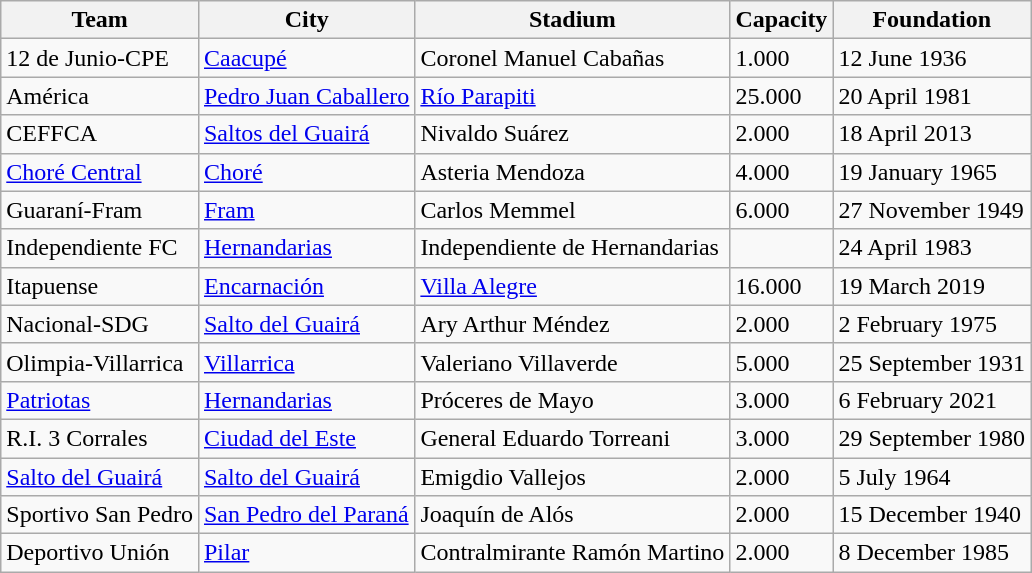<table class="wikitable" align="center">
<tr>
<th><strong>Team</strong></th>
<th><strong>City</strong></th>
<th>Stadium</th>
<th><strong>Capacity</strong></th>
<th>Foundation</th>
</tr>
<tr>
<td>12 de Junio-CPE</td>
<td><a href='#'>Caacupé</a></td>
<td>Coronel Manuel Cabañas</td>
<td>1.000</td>
<td>12 June 1936</td>
</tr>
<tr>
<td>América</td>
<td><a href='#'>Pedro Juan Caballero</a></td>
<td><a href='#'>Río Parapiti</a></td>
<td>25.000</td>
<td>20 April 1981</td>
</tr>
<tr>
<td>CEFFCA</td>
<td><a href='#'>Saltos del Guairá</a></td>
<td>Nivaldo Suárez</td>
<td>2.000</td>
<td>18 April 2013</td>
</tr>
<tr>
<td><a href='#'>Choré Central</a></td>
<td><a href='#'>Choré</a></td>
<td>Asteria Mendoza</td>
<td>4.000</td>
<td>19 January 1965</td>
</tr>
<tr>
<td>Guaraní-Fram</td>
<td><a href='#'>Fram</a></td>
<td>Carlos Memmel</td>
<td>6.000</td>
<td>27 November 1949</td>
</tr>
<tr>
<td>Independiente FC</td>
<td><a href='#'>Hernandarias</a></td>
<td>Independiente de Hernandarias</td>
<td></td>
<td>24 April 1983</td>
</tr>
<tr>
<td>Itapuense</td>
<td><a href='#'>Encarnación</a></td>
<td><a href='#'>Villa Alegre</a></td>
<td>16.000</td>
<td>19 March 2019</td>
</tr>
<tr>
<td>Nacional-SDG</td>
<td><a href='#'>Salto del Guairá</a></td>
<td>Ary Arthur Méndez</td>
<td>2.000</td>
<td>2 February 1975</td>
</tr>
<tr>
<td>Olimpia-Villarrica</td>
<td><a href='#'>Villarrica</a></td>
<td>Valeriano Villaverde</td>
<td>5.000</td>
<td>25 September 1931</td>
</tr>
<tr>
<td><a href='#'>Patriotas</a></td>
<td><a href='#'>Hernandarias</a></td>
<td>Próceres de Mayo</td>
<td>3.000</td>
<td>6 February 2021</td>
</tr>
<tr>
<td>R.I. 3 Corrales</td>
<td><a href='#'>Ciudad del Este</a></td>
<td>General Eduardo Torreani</td>
<td>3.000</td>
<td>29 September 1980</td>
</tr>
<tr>
<td><a href='#'>Salto del Guairá</a></td>
<td><a href='#'>Salto del Guairá</a></td>
<td>Emigdio Vallejos</td>
<td>2.000</td>
<td>5 July 1964</td>
</tr>
<tr>
<td>Sportivo San Pedro</td>
<td><a href='#'>San Pedro del Paraná</a></td>
<td>Joaquín de Alós</td>
<td>2.000</td>
<td>15 December 1940</td>
</tr>
<tr>
<td>Deportivo Unión</td>
<td><a href='#'>Pilar</a></td>
<td>Contralmirante Ramón Martino</td>
<td>2.000</td>
<td>8 December 1985</td>
</tr>
</table>
